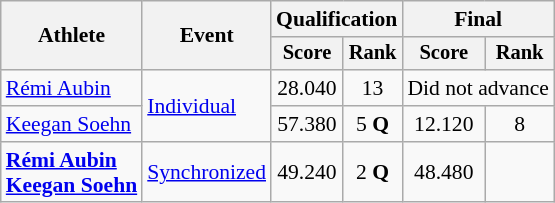<table class=wikitable style=font-size:90%;text-align:center>
<tr>
<th rowspan=2>Athlete</th>
<th rowspan=2>Event</th>
<th colspan=2>Qualification</th>
<th colspan=2>Final</th>
</tr>
<tr style=font-size:95%>
<th>Score</th>
<th>Rank</th>
<th>Score</th>
<th>Rank</th>
</tr>
<tr>
<td align=left><a href='#'>Rémi Aubin</a></td>
<td align=left rowspan=2><a href='#'>Individual</a></td>
<td>28.040</td>
<td>13</td>
<td colspan=2>Did not advance</td>
</tr>
<tr>
<td align=left><a href='#'>Keegan Soehn</a></td>
<td>57.380</td>
<td>5 <strong>Q</strong></td>
<td>12.120</td>
<td>8</td>
</tr>
<tr>
<td align=left><strong><a href='#'>Rémi Aubin</a><br><a href='#'>Keegan Soehn</a></strong></td>
<td align=left><a href='#'>Synchronized</a></td>
<td>49.240</td>
<td>2 <strong>Q</strong></td>
<td>48.480</td>
<td></td>
</tr>
</table>
